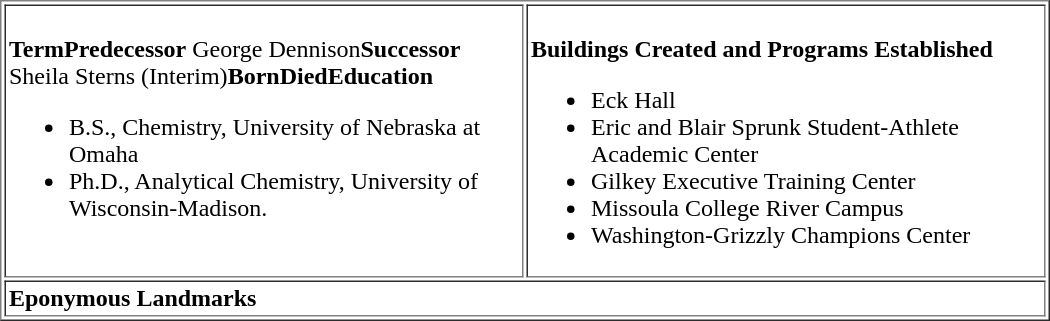<table border="1" cellpadding="2" width="700">
<tr>
<td valign=top width=50%><br><strong>Term</strong><strong>Predecessor</strong> George Dennison<strong>Successor</strong> Sheila Sterns (Interim)<strong>Born</strong><strong>Died</strong><strong>Education</strong><ul><li>B.S., Chemistry, University of Nebraska at Omaha</li><li>Ph.D., Analytical Chemistry, University of Wisconsin-Madison.</li></ul></td>
<td valign=top><br><strong>Buildings Created and Programs Established</strong><ul><li>Eck Hall</li><li>Eric and Blair Sprunk Student-Athlete Academic Center</li><li>Gilkey Executive Training Center</li><li>Missoula College River Campus</li><li>Washington-Grizzly Champions Center</li></ul></td>
</tr>
<tr>
<td colspan="2" style="text-align: left;"><strong>Eponymous Landmarks</strong></td>
</tr>
</table>
